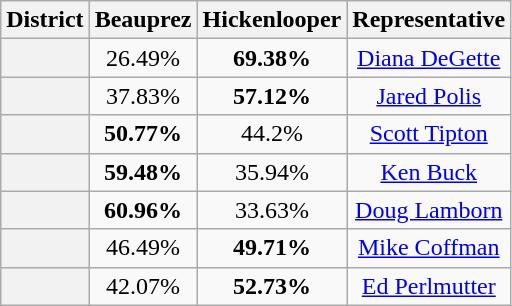<table class=wikitable>
<tr>
<th>District</th>
<th>Beauprez</th>
<th>Hickenlooper</th>
<th>Representative</th>
</tr>
<tr align=center>
<th></th>
<td>26.49%</td>
<td><strong>69.38%</strong></td>
<td><a href='#'>Diana DeGette</a></td>
</tr>
<tr align=center>
<th></th>
<td>37.83%</td>
<td><strong>57.12%</strong></td>
<td><a href='#'>Jared Polis</a></td>
</tr>
<tr align=center>
<th></th>
<td><strong>50.77%</strong></td>
<td>44.2%</td>
<td><a href='#'>Scott Tipton</a></td>
</tr>
<tr align=center>
<th></th>
<td><strong>59.48%</strong></td>
<td>35.94%</td>
<td><a href='#'>Ken Buck</a></td>
</tr>
<tr align=center>
<th></th>
<td><strong>60.96%</strong></td>
<td>33.63%</td>
<td><a href='#'>Doug Lamborn</a></td>
</tr>
<tr align=center>
<th></th>
<td>46.49%</td>
<td><strong>49.71%</strong></td>
<td><a href='#'>Mike Coffman</a></td>
</tr>
<tr align=center>
<th></th>
<td>42.07%</td>
<td><strong>52.73%</strong></td>
<td><a href='#'>Ed Perlmutter</a></td>
</tr>
</table>
